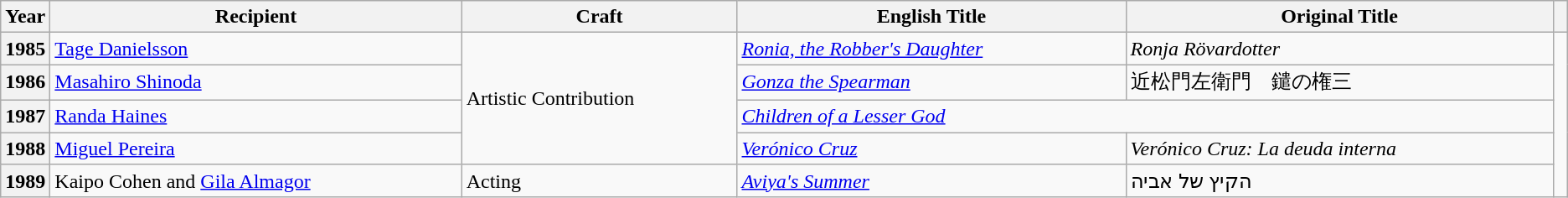<table class="wikitable unsortable">
<tr>
<th scope="col" style="width:2%;">Year</th>
<th>Recipient</th>
<th>Craft</th>
<th>English Title</th>
<th>Original Title</th>
<th></th>
</tr>
<tr>
<th style="text-align:center;">1985</th>
<td><a href='#'>Tage Danielsson</a></td>
<td rowspan="4">Artistic Contribution</td>
<td><em><a href='#'>Ronia, the Robber's Daughter</a></em></td>
<td><em>Ronja Rövardotter</em></td>
<td rowspan="5"></td>
</tr>
<tr>
<th>1986</th>
<td><a href='#'>Masahiro Shinoda</a></td>
<td><em><a href='#'>Gonza the Spearman</a></em></td>
<td>近松門左衛門　鑓の権三</td>
</tr>
<tr>
<th>1987</th>
<td><a href='#'>Randa Haines</a></td>
<td colspan="2"><em><a href='#'>Children of a Lesser God</a></em></td>
</tr>
<tr>
<th>1988</th>
<td><a href='#'>Miguel Pereira</a></td>
<td><em><a href='#'>Verónico Cruz</a></em></td>
<td><em>Verónico Cruz: La deuda interna</em></td>
</tr>
<tr>
<th>1989</th>
<td>Kaipo Cohen and <a href='#'>Gila Almagor</a></td>
<td>Acting</td>
<td><em><a href='#'>Aviya's Summer</a></em></td>
<td>הקיץ של אביה</td>
</tr>
</table>
